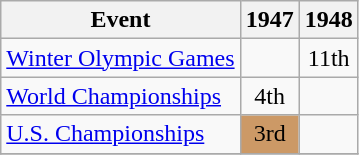<table class="wikitable">
<tr>
<th>Event</th>
<th>1947</th>
<th>1948</th>
</tr>
<tr>
<td><a href='#'>Winter Olympic Games</a></td>
<td></td>
<td align="center">11th</td>
</tr>
<tr>
<td><a href='#'>World Championships</a></td>
<td align="center">4th</td>
<td></td>
</tr>
<tr>
<td><a href='#'>U.S. Championships</a></td>
<td align="center" bgcolor="#cc9966">3rd</td>
<td></td>
</tr>
<tr>
</tr>
</table>
